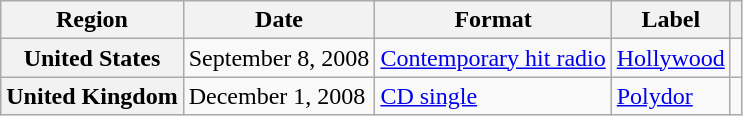<table class="wikitable plainrowheaders">
<tr>
<th scope="col">Region</th>
<th scope="col">Date</th>
<th scope="col">Format</th>
<th scope="col">Label</th>
<th scope="col"></th>
</tr>
<tr>
<th scope="row">United States</th>
<td>September 8, 2008</td>
<td><a href='#'>Contemporary hit radio</a></td>
<td><a href='#'>Hollywood</a></td>
<td></td>
</tr>
<tr>
<th scope="row">United Kingdom</th>
<td>December 1, 2008</td>
<td><a href='#'>CD single</a></td>
<td><a href='#'>Polydor</a></td>
<td></td>
</tr>
</table>
